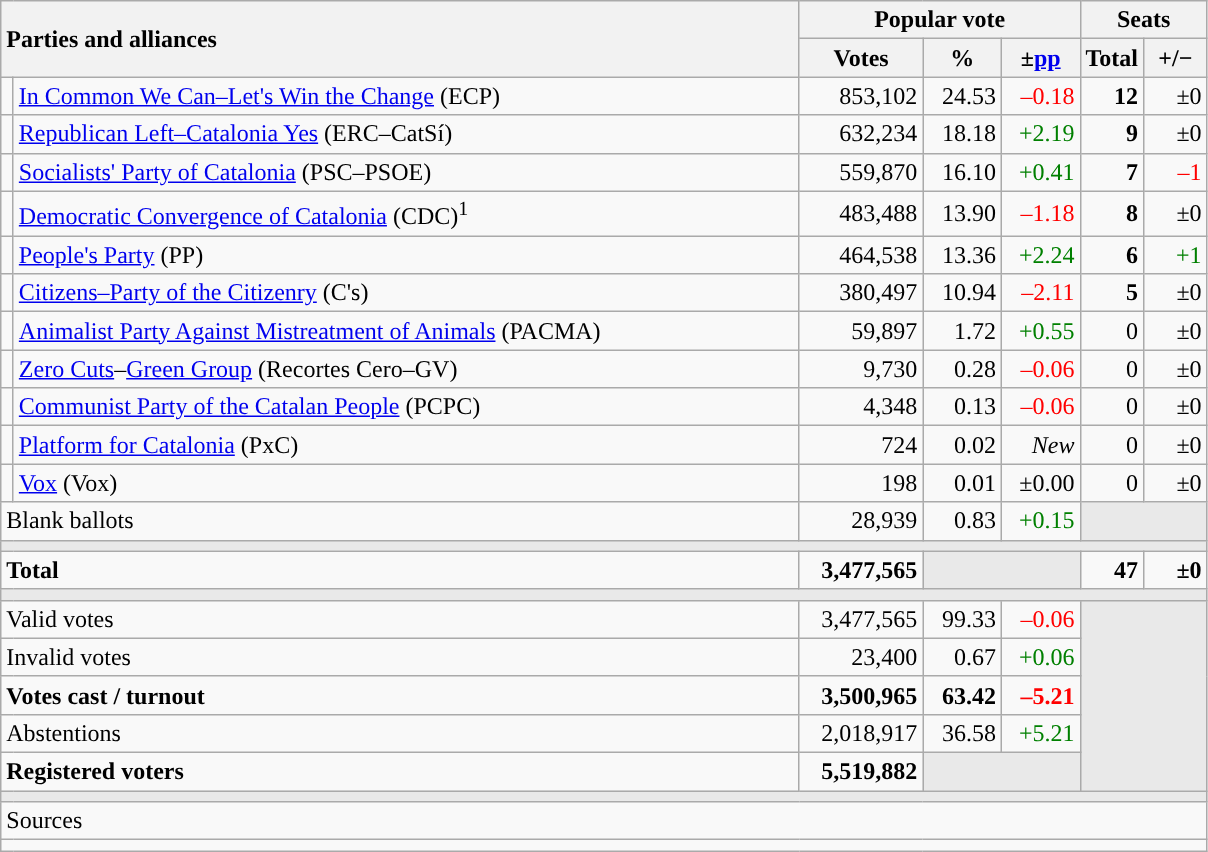<table class="wikitable" style="text-align:right;">
<tr>
<th style="text-align:left;" rowspan="2" colspan="2" width="525">Parties and alliances</th>
<th colspan="3">Popular vote</th>
<th colspan="2">Seats</th>
</tr>
<tr>
<th width="75">Votes</th>
<th width="45">%</th>
<th width="45">±<a href='#'>pp</a></th>
<th width="35">Total</th>
<th width="35">+/−</th>
</tr>
<tr>
<td width="1" style="color:inherit;background:"></td>
<td align="left"><a href='#'>In Common We Can–Let's Win the Change</a> (ECP)</td>
<td>853,102</td>
<td>24.53</td>
<td style="color:red;">–0.18</td>
<td><strong>12</strong></td>
<td>±0</td>
</tr>
<tr>
<td style="color:inherit;background:"></td>
<td align="left"><a href='#'>Republican Left–Catalonia Yes</a> (ERC–CatSí)</td>
<td>632,234</td>
<td>18.18</td>
<td style="color:green;">+2.19</td>
<td><strong>9</strong></td>
<td>±0</td>
</tr>
<tr>
<td style="color:inherit;background:"></td>
<td align="left"><a href='#'>Socialists' Party of Catalonia</a> (PSC–PSOE)</td>
<td>559,870</td>
<td>16.10</td>
<td style="color:green;">+0.41</td>
<td><strong>7</strong></td>
<td style="color:red;">–1</td>
</tr>
<tr>
<td style="color:inherit;background:"></td>
<td align="left"><a href='#'>Democratic Convergence of Catalonia</a> (CDC)<sup>1</sup></td>
<td>483,488</td>
<td>13.90</td>
<td style="color:red;">–1.18</td>
<td><strong>8</strong></td>
<td>±0</td>
</tr>
<tr>
<td style="color:inherit;background:"></td>
<td align="left"><a href='#'>People's Party</a> (PP)</td>
<td>464,538</td>
<td>13.36</td>
<td style="color:green;">+2.24</td>
<td><strong>6</strong></td>
<td style="color:green;">+1</td>
</tr>
<tr>
<td style="color:inherit;background:"></td>
<td align="left"><a href='#'>Citizens–Party of the Citizenry</a> (C's)</td>
<td>380,497</td>
<td>10.94</td>
<td style="color:red;">–2.11</td>
<td><strong>5</strong></td>
<td>±0</td>
</tr>
<tr>
<td style="color:inherit;background:"></td>
<td align="left"><a href='#'>Animalist Party Against Mistreatment of Animals</a> (PACMA)</td>
<td>59,897</td>
<td>1.72</td>
<td style="color:green;">+0.55</td>
<td>0</td>
<td>±0</td>
</tr>
<tr>
<td style="color:inherit;background:"></td>
<td align="left"><a href='#'>Zero Cuts</a>–<a href='#'>Green Group</a> (Recortes Cero–GV)</td>
<td>9,730</td>
<td>0.28</td>
<td style="color:red;">–0.06</td>
<td>0</td>
<td>±0</td>
</tr>
<tr>
<td style="color:inherit;background:"></td>
<td align="left"><a href='#'>Communist Party of the Catalan People</a> (PCPC)</td>
<td>4,348</td>
<td>0.13</td>
<td style="color:red;">–0.06</td>
<td>0</td>
<td>±0</td>
</tr>
<tr>
<td style="color:inherit;background:"></td>
<td align="left"><a href='#'>Platform for Catalonia</a> (PxC)</td>
<td>724</td>
<td>0.02</td>
<td><em>New</em></td>
<td>0</td>
<td>±0</td>
</tr>
<tr>
<td style="color:inherit;background:"></td>
<td align="left"><a href='#'>Vox</a> (Vox)</td>
<td>198</td>
<td>0.01</td>
<td>±0.00</td>
<td>0</td>
<td>±0</td>
</tr>
<tr>
<td align="left" colspan="2">Blank ballots</td>
<td>28,939</td>
<td>0.83</td>
<td style="color:green;">+0.15</td>
<td bgcolor="#E9E9E9" colspan="2"></td>
</tr>
<tr>
<td colspan="7" bgcolor="#E9E9E9"></td>
</tr>
<tr style="font-weight:bold;">
<td align="left" colspan="2">Total</td>
<td>3,477,565</td>
<td bgcolor="#E9E9E9" colspan="2"></td>
<td>47</td>
<td>±0</td>
</tr>
<tr>
<td colspan="7" bgcolor="#E9E9E9"></td>
</tr>
<tr>
<td align="left" colspan="2">Valid votes</td>
<td>3,477,565</td>
<td>99.33</td>
<td style="color:red;">–0.06</td>
<td bgcolor="#E9E9E9" colspan="2" rowspan="5"></td>
</tr>
<tr>
<td align="left" colspan="2">Invalid votes</td>
<td>23,400</td>
<td>0.67</td>
<td style="color:green;">+0.06</td>
</tr>
<tr style="font-weight:bold;">
<td align="left" colspan="2">Votes cast / turnout</td>
<td>3,500,965</td>
<td>63.42</td>
<td style="color:red;">–5.21</td>
</tr>
<tr>
<td align="left" colspan="2">Abstentions</td>
<td>2,018,917</td>
<td>36.58</td>
<td style="color:green;">+5.21</td>
</tr>
<tr style="font-weight:bold;">
<td align="left" colspan="2">Registered voters</td>
<td>5,519,882</td>
<td bgcolor="#E9E9E9" colspan="2"></td>
</tr>
<tr>
<td colspan="7" bgcolor="#E9E9E9"></td>
</tr>
<tr>
<td align="left" colspan="7">Sources</td>
</tr>
<tr>
<td colspan="7" style="text-align:left; max-width:790px;"></td>
</tr>
</table>
